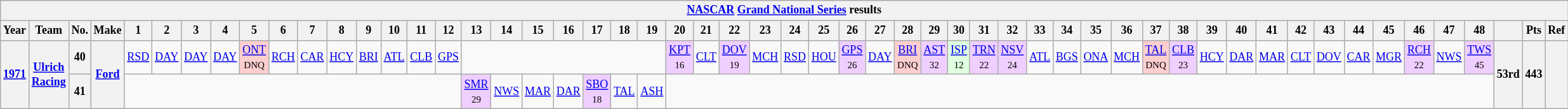<table class="wikitable" style="text-align:center; font-size:75%">
<tr>
<th colspan="68"><a href='#'>NASCAR</a> <a href='#'>Grand National Series</a> results</th>
</tr>
<tr>
<th>Year</th>
<th>Team</th>
<th>No.</th>
<th>Make</th>
<th>1</th>
<th>2</th>
<th>3</th>
<th>4</th>
<th>5</th>
<th>6</th>
<th>7</th>
<th>8</th>
<th>9</th>
<th>10</th>
<th>11</th>
<th>12</th>
<th>13</th>
<th>14</th>
<th>15</th>
<th>16</th>
<th>17</th>
<th>18</th>
<th>19</th>
<th>20</th>
<th>21</th>
<th>22</th>
<th>23</th>
<th>24</th>
<th>25</th>
<th>26</th>
<th>27</th>
<th>28</th>
<th>29</th>
<th>30</th>
<th>31</th>
<th>32</th>
<th>33</th>
<th>34</th>
<th>35</th>
<th>36</th>
<th>37</th>
<th>38</th>
<th>39</th>
<th>40</th>
<th>41</th>
<th>42</th>
<th>43</th>
<th>44</th>
<th>45</th>
<th>46</th>
<th>47</th>
<th>48</th>
<th></th>
<th>Pts</th>
<th>Ref</th>
</tr>
<tr>
<th rowspan=2><a href='#'>1971</a></th>
<th rowspan=2><a href='#'>Ulrich Racing</a></th>
<th>40</th>
<th rowspan=2><a href='#'>Ford</a></th>
<td><a href='#'>RSD</a></td>
<td><a href='#'>DAY</a></td>
<td><a href='#'>DAY</a></td>
<td><a href='#'>DAY</a></td>
<td style="background:#FFCFCF;"><a href='#'>ONT</a><br><small>DNQ</small></td>
<td><a href='#'>RCH</a></td>
<td><a href='#'>CAR</a></td>
<td><a href='#'>HCY</a></td>
<td><a href='#'>BRI</a></td>
<td><a href='#'>ATL</a></td>
<td><a href='#'>CLB</a></td>
<td><a href='#'>GPS</a></td>
<td colspan=7></td>
<td style="background:#EFCFFF;"><a href='#'>KPT</a><br><small>16</small></td>
<td><a href='#'>CLT</a></td>
<td style="background:#EFCFFF;"><a href='#'>DOV</a><br><small>19</small></td>
<td><a href='#'>MCH</a></td>
<td><a href='#'>RSD</a></td>
<td><a href='#'>HOU</a></td>
<td style="background:#EFCFFF;"><a href='#'>GPS</a><br><small>26</small></td>
<td><a href='#'>DAY</a></td>
<td style="background:#FFCFCF;"><a href='#'>BRI</a><br><small>DNQ</small></td>
<td style="background:#EFCFFF;"><a href='#'>AST</a><br><small>32</small></td>
<td style="background:#DFFFDF;"><a href='#'>ISP</a><br><small>12</small></td>
<td style="background:#EFCFFF;"><a href='#'>TRN</a><br><small>22</small></td>
<td style="background:#EFCFFF;"><a href='#'>NSV</a><br><small>24</small></td>
<td><a href='#'>ATL</a></td>
<td><a href='#'>BGS</a></td>
<td><a href='#'>ONA</a></td>
<td><a href='#'>MCH</a></td>
<td style="background:#FFCFCF;"><a href='#'>TAL</a><br><small>DNQ</small></td>
<td style="background:#EFCFFF;"><a href='#'>CLB</a><br><small>23</small></td>
<td><a href='#'>HCY</a></td>
<td><a href='#'>DAR</a></td>
<td><a href='#'>MAR</a></td>
<td><a href='#'>CLT</a></td>
<td><a href='#'>DOV</a></td>
<td><a href='#'>CAR</a></td>
<td><a href='#'>MGR</a></td>
<td style="background:#EFCFFF;"><a href='#'>RCH</a><br><small>22</small></td>
<td><a href='#'>NWS</a></td>
<td style="background:#EFCFFF;"><a href='#'>TWS</a><br><small>45</small></td>
<th rowspan=2>53rd</th>
<th rowspan=2>443</th>
<th rowspan=2></th>
</tr>
<tr>
<th>41</th>
<td colspan=12></td>
<td style="background:#EFCFFF;"><a href='#'>SMR</a><br><small>29</small></td>
<td><a href='#'>NWS</a></td>
<td><a href='#'>MAR</a></td>
<td><a href='#'>DAR</a></td>
<td style="background:#EFCFFF;"><a href='#'>SBO</a><br><small>18</small></td>
<td><a href='#'>TAL</a></td>
<td><a href='#'>ASH</a></td>
<td colspan=29></td>
</tr>
</table>
